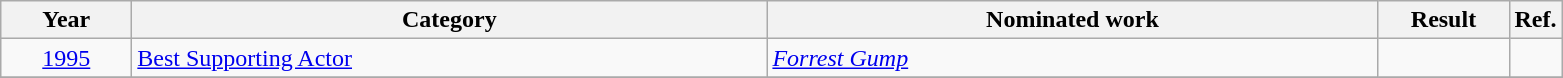<table class=wikitable>
<tr>
<th scope="col" style="width:5em;">Year</th>
<th scope="col" style="width:26em;">Category</th>
<th scope="col" style="width:25em;">Nominated work</th>
<th scope="col" style="width:5em;">Result</th>
<th>Ref.</th>
</tr>
<tr>
<td style="text-align:center;"><a href='#'>1995</a></td>
<td><a href='#'>Best Supporting Actor</a></td>
<td><em><a href='#'>Forrest Gump</a></em></td>
<td></td>
<td style="text-align:center;"></td>
</tr>
<tr>
</tr>
</table>
